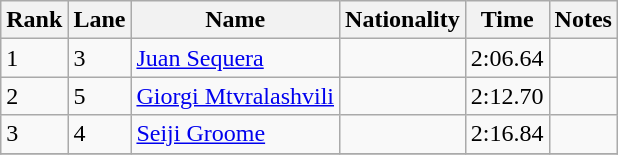<table class="wikitable">
<tr>
<th>Rank</th>
<th>Lane</th>
<th>Name</th>
<th>Nationality</th>
<th>Time</th>
<th>Notes</th>
</tr>
<tr>
<td>1</td>
<td>3</td>
<td><a href='#'>Juan Sequera</a></td>
<td></td>
<td>2:06.64</td>
<td></td>
</tr>
<tr>
<td>2</td>
<td>5</td>
<td><a href='#'>Giorgi Mtvralashvili</a></td>
<td></td>
<td>2:12.70</td>
<td></td>
</tr>
<tr>
<td>3</td>
<td>4</td>
<td><a href='#'>Seiji Groome</a></td>
<td></td>
<td>2:16.84</td>
<td></td>
</tr>
<tr>
</tr>
</table>
